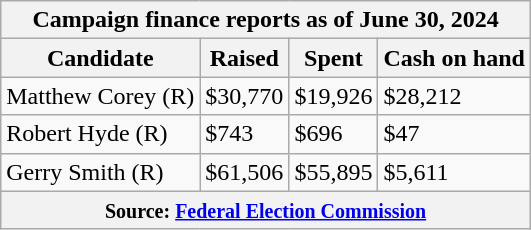<table class="wikitable sortable">
<tr>
<th colspan=4>Campaign finance reports as of June 30, 2024</th>
</tr>
<tr style="text-align:center;">
<th>Candidate</th>
<th>Raised</th>
<th>Spent</th>
<th>Cash on hand</th>
</tr>
<tr>
<td>Matthew Corey (R)</td>
<td>$30,770</td>
<td>$19,926</td>
<td>$28,212</td>
</tr>
<tr>
<td>Robert Hyde (R)</td>
<td>$743</td>
<td>$696</td>
<td>$47</td>
</tr>
<tr>
<td>Gerry Smith (R)</td>
<td>$61,506</td>
<td>$55,895</td>
<td>$5,611</td>
</tr>
<tr>
<th colspan="4"><small>Source: <a href='#'>Federal Election Commission</a></small></th>
</tr>
</table>
